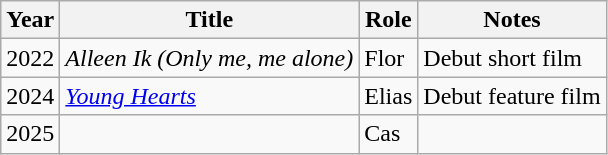<table class="wikitable sortable">
<tr>
<th>Year</th>
<th>Title</th>
<th>Role</th>
<th>Notes</th>
</tr>
<tr>
<td>2022</td>
<td><em>Alleen Ik (Only me, me alone)</em></td>
<td>Flor</td>
<td>Debut short film</td>
</tr>
<tr>
<td>2024</td>
<td><em><a href='#'>Young Hearts</a></em></td>
<td>Elias</td>
<td>Debut feature film</td>
</tr>
<tr>
<td>2025</td>
<td></td>
<td>Cas</td>
<td></td>
</tr>
</table>
